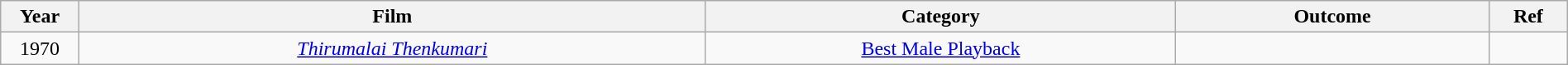<table class="wikitable" style="width:100%;">
<tr>
<th width=5%>Year</th>
<th style="width:40%;">Film</th>
<th style="width:30%;">Category</th>
<th style="width:20%;">Outcome</th>
<th style="width:5%;">Ref</th>
</tr>
<tr>
<td style="text-align:center;">1970</td>
<td style="text-align:center;"><em><a href='#'>Thirumalai Thenkumari</a></em></td>
<td style="text-align:center;"><a href='#'>Best Male Playback</a></td>
<td></td>
<td></td>
</tr>
</table>
